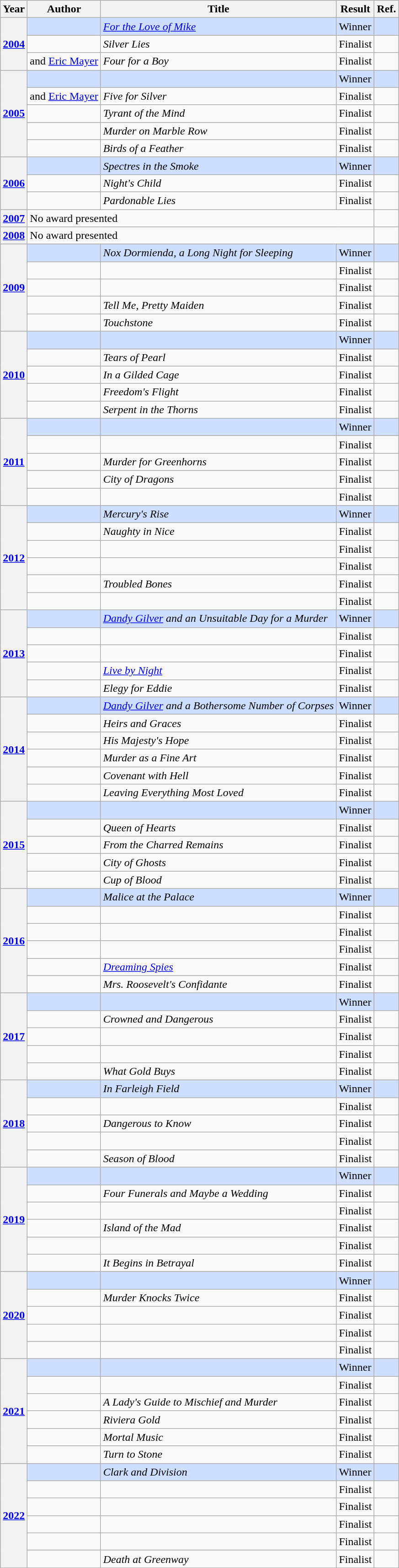<table class="wikitable sortable mw-collapsible">
<tr>
<th>Year</th>
<th>Author</th>
<th>Title</th>
<th>Result</th>
<th>Ref.</th>
</tr>
<tr style="background:#cddeff">
<th rowspan="3"><a href='#'>2004</a></th>
<td></td>
<td><em><a href='#'>For the Love of Mike</a></em></td>
<td>Winner</td>
<td></td>
</tr>
<tr>
<td></td>
<td><em>Silver Lies</em></td>
<td>Finalist</td>
<td></td>
</tr>
<tr>
<td> and <a href='#'>Eric Mayer</a></td>
<td><em>Four for a Boy</em></td>
<td>Finalist</td>
<td></td>
</tr>
<tr style="background:#cddeff">
<th rowspan="5"><a href='#'>2005</a></th>
<td></td>
<td><em></em></td>
<td>Winner</td>
<td></td>
</tr>
<tr>
<td> and <a href='#'>Eric Mayer</a></td>
<td><em>Five for Silver</em></td>
<td>Finalist</td>
<td></td>
</tr>
<tr>
<td></td>
<td><em>Tyrant of the Mind</em></td>
<td>Finalist</td>
<td></td>
</tr>
<tr>
<td></td>
<td><em>Murder on Marble Row</em></td>
<td>Finalist</td>
<td></td>
</tr>
<tr>
<td></td>
<td><em>Birds of a Feather</em></td>
<td>Finalist</td>
<td></td>
</tr>
<tr style="background:#cddeff">
<th rowspan="3"><a href='#'>2006</a></th>
<td></td>
<td><em>Spectres in the Smoke</em></td>
<td>Winner</td>
<td></td>
</tr>
<tr>
<td></td>
<td><em>Night's Child</em></td>
<td>Finalist</td>
<td></td>
</tr>
<tr>
<td></td>
<td><em>Pardonable Lies</em></td>
<td>Finalist</td>
<td></td>
</tr>
<tr>
<th><a href='#'>2007</a></th>
<td colspan="3">No award presented</td>
<td></td>
</tr>
<tr>
<th><a href='#'>2008</a></th>
<td colspan="3">No award presented</td>
<td></td>
</tr>
<tr style="background:#cddeff">
<th rowspan="5"><a href='#'>2009</a></th>
<td></td>
<td><em>Nox Dormienda, a Long Night for Sleeping</em></td>
<td>Winner</td>
<td></td>
</tr>
<tr>
<td></td>
<td><em></em></td>
<td>Finalist</td>
<td></td>
</tr>
<tr>
<td></td>
<td><em></em></td>
<td>Finalist</td>
<td></td>
</tr>
<tr>
<td></td>
<td><em>Tell Me, Pretty Maiden</em></td>
<td>Finalist</td>
<td></td>
</tr>
<tr>
<td></td>
<td><em>Touchstone</em></td>
<td>Finalist</td>
<td></td>
</tr>
<tr style="background:#cddeff">
<th rowspan="5"><a href='#'>2010</a></th>
<td></td>
<td><em></em></td>
<td>Winner</td>
<td></td>
</tr>
<tr>
<td></td>
<td><em>Tears of Pearl</em></td>
<td>Finalist</td>
<td></td>
</tr>
<tr>
<td></td>
<td><em>In a Gilded Cage</em></td>
<td>Finalist</td>
<td></td>
</tr>
<tr>
<td></td>
<td><em>Freedom's Flight</em></td>
<td>Finalist</td>
<td></td>
</tr>
<tr>
<td></td>
<td><em>Serpent in the Thorns</em></td>
<td>Finalist</td>
<td></td>
</tr>
<tr style="background:#cddeff">
<th rowspan="5"><a href='#'>2011</a></th>
<td></td>
<td><em></em></td>
<td>Winner</td>
<td></td>
</tr>
<tr>
<td></td>
<td><em></em></td>
<td>Finalist</td>
<td></td>
</tr>
<tr>
<td></td>
<td><em>Murder for Greenhorns</em></td>
<td>Finalist</td>
<td></td>
</tr>
<tr>
<td></td>
<td><em>City of Dragons</em></td>
<td>Finalist</td>
<td></td>
</tr>
<tr>
<td></td>
<td><em></em></td>
<td>Finalist</td>
<td></td>
</tr>
<tr style="background:#cddeff">
<th rowspan="6"><a href='#'>2012</a></th>
<td></td>
<td><em>Mercury's Rise</em></td>
<td>Winner</td>
<td></td>
</tr>
<tr>
<td></td>
<td><em>Naughty in Nice</em></td>
<td>Finalist</td>
<td></td>
</tr>
<tr>
<td></td>
<td><em></em></td>
<td>Finalist</td>
<td></td>
</tr>
<tr>
<td></td>
<td><em></em></td>
<td>Finalist</td>
<td></td>
</tr>
<tr>
<td></td>
<td><em>Troubled Bones</em></td>
<td>Finalist</td>
<td></td>
</tr>
<tr>
<td></td>
<td><em></em></td>
<td>Finalist</td>
<td></td>
</tr>
<tr style="background:#cddeff">
<th rowspan="5"><a href='#'>2013</a></th>
<td></td>
<td><em><a href='#'>Dandy Gilver</a> and an Unsuitable Day for a Murder</em></td>
<td>Winner</td>
<td></td>
</tr>
<tr>
<td></td>
<td><em></em></td>
<td>Finalist</td>
<td></td>
</tr>
<tr>
<td></td>
<td><em></em></td>
<td>Finalist</td>
<td></td>
</tr>
<tr>
<td></td>
<td><em><a href='#'>Live by Night</a></em></td>
<td>Finalist</td>
<td></td>
</tr>
<tr>
<td></td>
<td><em>Elegy for Eddie</em></td>
<td>Finalist</td>
<td></td>
</tr>
<tr style="background:#cddeff">
<th rowspan="6"><a href='#'>2014</a></th>
<td></td>
<td><em><a href='#'>Dandy Gilver</a></em> <em>and a Bothersome Number of Corpses</em></td>
<td>Winner</td>
<td></td>
</tr>
<tr>
<td></td>
<td><em>Heirs and Graces</em></td>
<td>Finalist</td>
<td></td>
</tr>
<tr>
<td></td>
<td><em>His Majesty's Hope</em></td>
<td>Finalist</td>
<td></td>
</tr>
<tr>
<td></td>
<td><em>Murder as a Fine Art</em></td>
<td>Finalist</td>
<td></td>
</tr>
<tr>
<td></td>
<td><em>Covenant with Hell</em></td>
<td>Finalist</td>
<td></td>
</tr>
<tr>
<td></td>
<td><em>Leaving Everything Most Loved</em></td>
<td>Finalist</td>
<td></td>
</tr>
<tr style="background:#cddeff">
<th rowspan="5"><a href='#'>2015</a></th>
<td></td>
<td><em></em></td>
<td>Winner</td>
<td></td>
</tr>
<tr>
<td></td>
<td><em>Queen of Hearts</em></td>
<td>Finalist</td>
<td></td>
</tr>
<tr>
<td></td>
<td><em>From the Charred Remains</em></td>
<td>Finalist</td>
<td></td>
</tr>
<tr>
<td></td>
<td><em>City of Ghosts</em></td>
<td>Finalist</td>
<td></td>
</tr>
<tr>
<td></td>
<td><em>Cup of Blood</em></td>
<td>Finalist</td>
<td></td>
</tr>
<tr style="background:#cddeff">
<th rowspan="6"><a href='#'>2016</a></th>
<td></td>
<td><em>Malice at the Palace</em></td>
<td>Winner</td>
<td></td>
</tr>
<tr>
<td></td>
<td><em></em></td>
<td>Finalist</td>
<td></td>
</tr>
<tr>
<td></td>
<td><em></em></td>
<td>Finalist</td>
<td></td>
</tr>
<tr>
<td></td>
<td><em></em></td>
<td>Finalist</td>
<td></td>
</tr>
<tr>
<td></td>
<td><em><a href='#'>Dreaming Spies</a></em></td>
<td>Finalist</td>
<td></td>
</tr>
<tr>
<td></td>
<td><em>Mrs. Roosevelt's Confidante</em></td>
<td>Finalist</td>
<td></td>
</tr>
<tr style="background:#cddeff">
<th rowspan="5"><a href='#'>2017</a></th>
<td></td>
<td><em></em></td>
<td>Winner</td>
<td></td>
</tr>
<tr>
<td></td>
<td><em>Crowned and Dangerous</em></td>
<td>Finalist</td>
<td></td>
</tr>
<tr>
<td></td>
<td><em></em></td>
<td>Finalist</td>
<td></td>
</tr>
<tr>
<td></td>
<td><em></em></td>
<td>Finalist</td>
<td></td>
</tr>
<tr>
<td></td>
<td><em>What Gold Buys</em></td>
<td>Finalist</td>
<td></td>
</tr>
<tr style="background:#cddeff">
<th rowspan="5"><a href='#'>2018</a></th>
<td></td>
<td><em>In Farleigh Field</em></td>
<td>Winner</td>
<td></td>
</tr>
<tr>
<td></td>
<td><em></em></td>
<td>Finalist</td>
<td></td>
</tr>
<tr>
<td></td>
<td><em>Dangerous to Know</em></td>
<td>Finalist</td>
<td></td>
</tr>
<tr>
<td></td>
<td><em></em></td>
<td>Finalist</td>
<td></td>
</tr>
<tr>
<td></td>
<td><em>Season of Blood</em></td>
<td>Finalist</td>
<td></td>
</tr>
<tr style="background:#cddeff">
<th rowspan="6"><a href='#'>2019</a></th>
<td></td>
<td><em></em></td>
<td>Winner</td>
<td></td>
</tr>
<tr>
<td></td>
<td><em>Four Funerals and Maybe a Wedding</em></td>
<td>Finalist</td>
<td></td>
</tr>
<tr>
<td></td>
<td><em></em></td>
<td>Finalist</td>
<td></td>
</tr>
<tr>
<td></td>
<td><em>Island of the Mad</em></td>
<td>Finalist</td>
<td></td>
</tr>
<tr>
<td></td>
<td><em></em></td>
<td>Finalist</td>
<td></td>
</tr>
<tr>
<td></td>
<td><em>It Begins in Betrayal</em></td>
<td>Finalist</td>
<td></td>
</tr>
<tr style="background:#cddeff">
<th rowspan="5"><a href='#'>2020</a></th>
<td></td>
<td><em></em></td>
<td>Winner</td>
<td></td>
</tr>
<tr>
<td></td>
<td><em>Murder Knocks Twice</em></td>
<td>Finalist</td>
<td></td>
</tr>
<tr>
<td></td>
<td><em></em></td>
<td>Finalist</td>
<td></td>
</tr>
<tr>
<td></td>
<td><em></em></td>
<td>Finalist</td>
<td></td>
</tr>
<tr>
<td></td>
<td><em></em></td>
<td>Finalist</td>
<td></td>
</tr>
<tr style="background:#cddeff">
<th rowspan="6"><a href='#'>2021</a></th>
<td></td>
<td><em></em></td>
<td>Winner</td>
<td></td>
</tr>
<tr>
<td></td>
<td><em></em></td>
<td>Finalist</td>
<td></td>
</tr>
<tr>
<td></td>
<td><em>A Lady's Guide to Mischief and Murder</em></td>
<td>Finalist</td>
<td></td>
</tr>
<tr>
<td></td>
<td><em>Riviera Gold</em></td>
<td>Finalist</td>
<td></td>
</tr>
<tr>
<td></td>
<td><em>Mortal Music</em></td>
<td>Finalist</td>
<td></td>
</tr>
<tr>
<td></td>
<td><em>Turn to Stone</em></td>
<td>Finalist</td>
<td></td>
</tr>
<tr style="background:#cddeff">
<th rowspan="6"><a href='#'>2022</a></th>
<td></td>
<td><em>Clark and Division</em></td>
<td>Winner</td>
<td></td>
</tr>
<tr>
<td></td>
<td><em></em></td>
<td>Finalist</td>
<td></td>
</tr>
<tr>
<td></td>
<td><em></em></td>
<td>Finalist</td>
<td></td>
</tr>
<tr>
<td></td>
<td><em></em></td>
<td>Finalist</td>
<td></td>
</tr>
<tr>
<td></td>
<td><em></em></td>
<td>Finalist</td>
<td></td>
</tr>
<tr>
<td></td>
<td><em>Death at Greenway</em></td>
<td>Finalist</td>
<td></td>
</tr>
</table>
